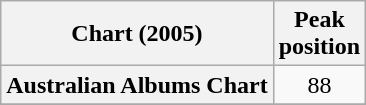<table class="wikitable sortable plainrowheaders" style="text-align:center">
<tr>
<th scope="col">Chart (2005)</th>
<th scope="col">Peak<br> position</th>
</tr>
<tr>
<th scope="row">Australian Albums Chart</th>
<td>88</td>
</tr>
<tr>
</tr>
<tr>
</tr>
<tr>
</tr>
</table>
